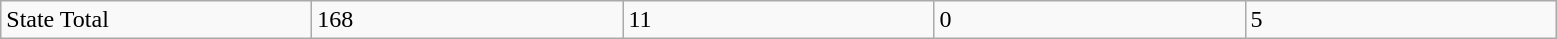<table class="wikitable sortable">
<tr>
<td style="width: 200px;">State Total</td>
<td style="width: 200px;">168</td>
<td style="width: 200px;">11</td>
<td style="width: 200px;">0</td>
<td style="width: 200px;">5</td>
</tr>
</table>
